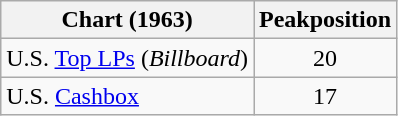<table class="wikitable">
<tr>
<th>Chart (1963)</th>
<th>Peakposition</th>
</tr>
<tr>
<td>U.S. <a href='#'>Top LPs</a> (<em>Billboard</em>)</td>
<td align="center">20</td>
</tr>
<tr>
<td>U.S. <a href='#'>Cashbox</a></td>
<td align="center">17</td>
</tr>
</table>
